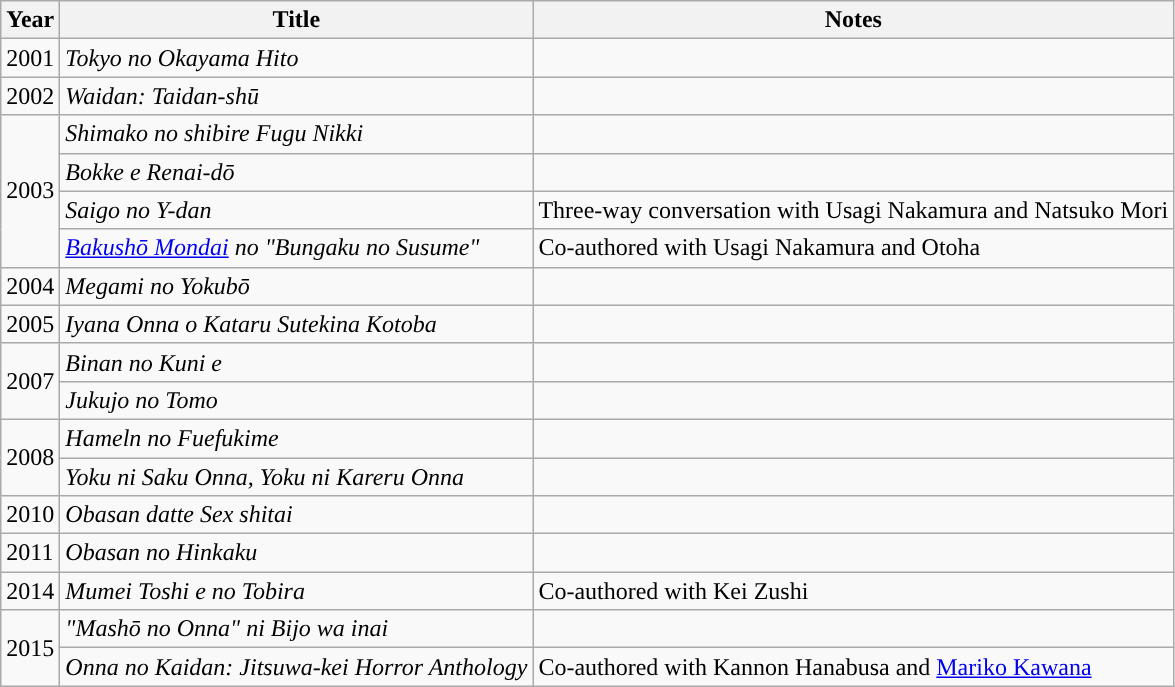<table class="wikitable">
<tr>
<th>Year</th>
<th>Title</th>
<th>Notes</th>
</tr>
<tr>
<td>2001</td>
<td><em>Tokyo no Okayama Hito</em></td>
<td></td>
</tr>
<tr>
<td>2002</td>
<td><em>Waidan: Taidan-shū</em></td>
<td></td>
</tr>
<tr>
<td rowspan="4">2003</td>
<td><em>Shimako no shibire Fugu Nikki</em></td>
<td></td>
</tr>
<tr>
<td><em>Bokke e Renai-dō</em></td>
<td></td>
</tr>
<tr>
<td><em>Saigo no Y-dan</em></td>
<td>Three-way conversation with Usagi Nakamura and Natsuko Mori</td>
</tr>
<tr>
<td><em><a href='#'>Bakushō Mondai</a> no "Bungaku no Susume"</em></td>
<td>Co-authored with Usagi Nakamura and Otoha</td>
</tr>
<tr>
<td>2004</td>
<td><em>Megami no Yokubō</em></td>
<td></td>
</tr>
<tr>
<td>2005</td>
<td><em>Iyana Onna o Kataru Sutekina Kotoba</em></td>
<td></td>
</tr>
<tr>
<td rowspan="2">2007</td>
<td><em>Binan no Kuni e</em></td>
<td></td>
</tr>
<tr>
<td><em>Jukujo no Tomo</em></td>
<td></td>
</tr>
<tr>
<td rowspan="2">2008</td>
<td><em>Hameln no Fuefukime</em></td>
<td></td>
</tr>
<tr>
<td><em>Yoku ni Saku Onna, Yoku ni Kareru Onna</em></td>
<td></td>
</tr>
<tr>
<td>2010</td>
<td><em>Obasan datte Sex shitai</em></td>
<td></td>
</tr>
<tr>
<td>2011</td>
<td><em>Obasan no Hinkaku</em></td>
<td></td>
</tr>
<tr>
<td>2014</td>
<td><em>Mumei Toshi e no Tobira</em></td>
<td>Co-authored with Kei Zushi</td>
</tr>
<tr>
<td rowspan="2'">2015</td>
<td><em>"Mashō no Onna" ni Bijo wa inai</em></td>
<td></td>
</tr>
<tr>
<td><em>Onna no Kaidan: Jitsuwa-kei Horror Anthology</em></td>
<td>Co-authored with Kannon Hanabusa and <a href='#'>Mariko Kawana</a></td>
</tr>
</table>
